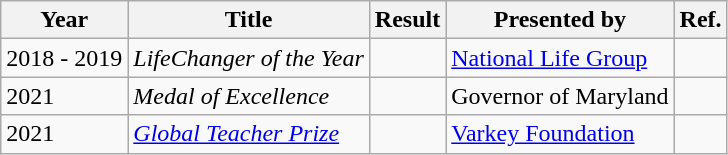<table class="wikitable">
<tr>
<th>Year</th>
<th>Title</th>
<th>Result</th>
<th>Presented by</th>
<th><abbr>Ref.</abbr></th>
</tr>
<tr>
<td>2018 - 2019</td>
<td><em>LifeChanger of the Year</em></td>
<td></td>
<td><a href='#'>National Life Group</a></td>
<td></td>
</tr>
<tr>
<td>2021</td>
<td><em>Medal of Excellence</em></td>
<td></td>
<td>Governor of Maryland</td>
<td></td>
</tr>
<tr>
<td>2021</td>
<td><em><a href='#'>Global Teacher Prize</a></em></td>
<td></td>
<td><a href='#'>Varkey Foundation</a></td>
<td></td>
</tr>
</table>
